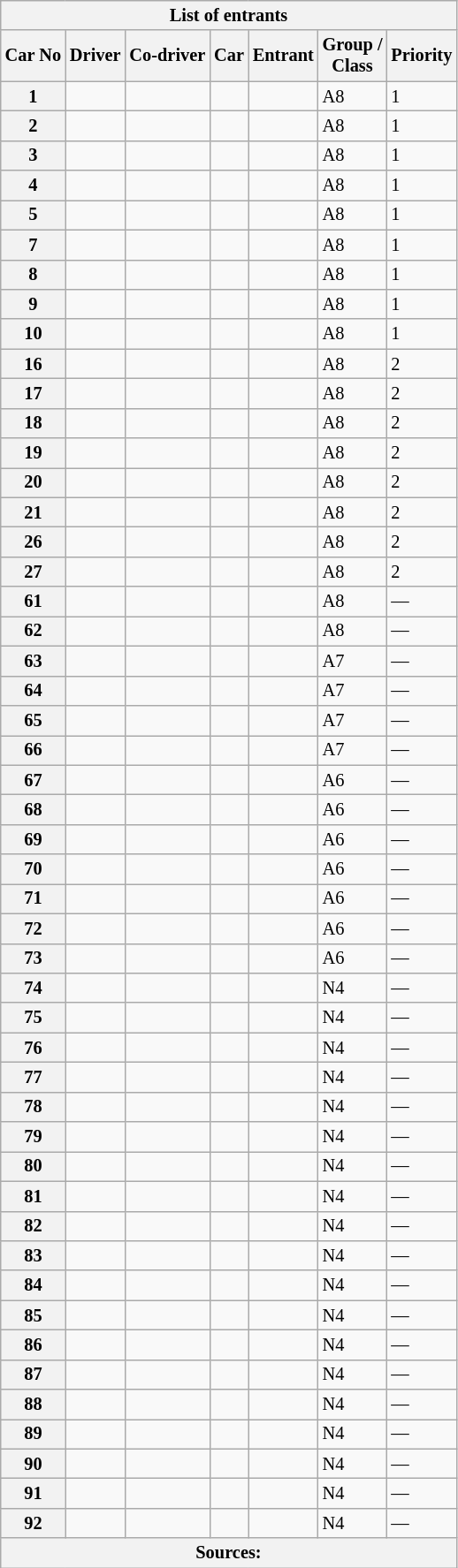<table class="wikitable plainrowheaders sortable" style="font-size: 85%">
<tr>
<th scope=row colspan="7" style="text-align: center;"><strong>List of entrants</strong></th>
</tr>
<tr>
<th scope=col>Car No</th>
<th scope=col>Driver</th>
<th scope=col>Co-driver</th>
<th scope=col>Car</th>
<th scope=col>Entrant</th>
<th scope=col>Group /<br>Class</th>
<th scope=col>Priority</th>
</tr>
<tr>
<th scope=row style="text-align: center;">1</th>
<td></td>
<td></td>
<td></td>
<td></td>
<td>A8</td>
<td>1</td>
</tr>
<tr>
<th scope=row style="text-align: center;">2</th>
<td></td>
<td></td>
<td></td>
<td></td>
<td>A8</td>
<td>1</td>
</tr>
<tr>
<th scope=row style="text-align: center;">3</th>
<td></td>
<td></td>
<td></td>
<td></td>
<td>A8</td>
<td>1</td>
</tr>
<tr>
<th scope=row style="text-align: center;">4</th>
<td></td>
<td></td>
<td></td>
<td></td>
<td>A8</td>
<td>1</td>
</tr>
<tr>
<th scope=row style="text-align: center;">5</th>
<td></td>
<td></td>
<td></td>
<td></td>
<td>A8</td>
<td>1</td>
</tr>
<tr>
<th scope=row style="text-align: center;">7</th>
<td></td>
<td></td>
<td></td>
<td></td>
<td>A8</td>
<td>1</td>
</tr>
<tr>
<th scope=row style="text-align: center;">8</th>
<td></td>
<td></td>
<td></td>
<td></td>
<td>A8</td>
<td>1</td>
</tr>
<tr>
<th scope=row style="text-align: center;">9</th>
<td></td>
<td></td>
<td></td>
<td></td>
<td>A8</td>
<td>1</td>
</tr>
<tr>
<th scope=row style="text-align: center;">10</th>
<td></td>
<td></td>
<td></td>
<td></td>
<td>A8</td>
<td>1</td>
</tr>
<tr>
<th scope=row style="text-align: center;">16</th>
<td></td>
<td></td>
<td></td>
<td></td>
<td>A8</td>
<td>2</td>
</tr>
<tr>
<th scope=row style="text-align: center;">17</th>
<td></td>
<td></td>
<td></td>
<td></td>
<td>A8</td>
<td>2</td>
</tr>
<tr>
<th scope=row style="text-align: center;">18</th>
<td></td>
<td></td>
<td></td>
<td></td>
<td>A8</td>
<td>2</td>
</tr>
<tr>
<th scope=row style="text-align: center;">19</th>
<td></td>
<td></td>
<td></td>
<td></td>
<td>A8</td>
<td>2</td>
</tr>
<tr>
<th scope=row style="text-align: center;">20</th>
<td></td>
<td></td>
<td></td>
<td></td>
<td>A8</td>
<td>2</td>
</tr>
<tr>
<th scope=row style="text-align: center;">21</th>
<td></td>
<td></td>
<td></td>
<td></td>
<td>A8</td>
<td>2</td>
</tr>
<tr>
<th scope=row style="text-align: center;">26</th>
<td></td>
<td></td>
<td></td>
<td></td>
<td>A8</td>
<td>2</td>
</tr>
<tr>
<th scope=row style="text-align: center;">27</th>
<td></td>
<td></td>
<td></td>
<td></td>
<td>A8</td>
<td>2</td>
</tr>
<tr>
<th scope=row style="text-align: center;">61</th>
<td></td>
<td></td>
<td></td>
<td></td>
<td>A8</td>
<td>—</td>
</tr>
<tr>
<th scope=row style="text-align: center;">62</th>
<td></td>
<td></td>
<td></td>
<td></td>
<td>A8</td>
<td>—</td>
</tr>
<tr>
<th scope=row style="text-align: center;">63</th>
<td></td>
<td></td>
<td></td>
<td></td>
<td>A7</td>
<td>—</td>
</tr>
<tr>
<th scope=row style="text-align: center;">64</th>
<td></td>
<td></td>
<td></td>
<td></td>
<td>A7</td>
<td>—</td>
</tr>
<tr>
<th scope=row style="text-align: center;">65</th>
<td></td>
<td></td>
<td></td>
<td></td>
<td>A7</td>
<td>—</td>
</tr>
<tr>
<th scope=row style="text-align: center;">66</th>
<td></td>
<td></td>
<td></td>
<td></td>
<td>A7</td>
<td>—</td>
</tr>
<tr>
<th scope=row style="text-align: center;">67</th>
<td></td>
<td></td>
<td></td>
<td></td>
<td>A6</td>
<td>—</td>
</tr>
<tr>
<th scope=row style="text-align: center;">68</th>
<td></td>
<td></td>
<td></td>
<td></td>
<td>A6</td>
<td>—</td>
</tr>
<tr>
<th scope=row style="text-align: center;">69</th>
<td></td>
<td></td>
<td></td>
<td></td>
<td>A6</td>
<td>—</td>
</tr>
<tr>
<th scope=row style="text-align: center;">70</th>
<td></td>
<td></td>
<td></td>
<td></td>
<td>A6</td>
<td>—</td>
</tr>
<tr>
<th scope=row style="text-align: center;">71</th>
<td></td>
<td></td>
<td></td>
<td></td>
<td>A6</td>
<td>—</td>
</tr>
<tr>
<th scope=row style="text-align: center;">72</th>
<td></td>
<td></td>
<td></td>
<td></td>
<td>A6</td>
<td>—</td>
</tr>
<tr>
<th scope=row style="text-align: center;">73</th>
<td></td>
<td></td>
<td></td>
<td></td>
<td>A6</td>
<td>—</td>
</tr>
<tr>
<th scope=row style="text-align: center;">74</th>
<td></td>
<td></td>
<td></td>
<td></td>
<td>N4</td>
<td>—</td>
</tr>
<tr>
<th scope=row style="text-align: center;">75</th>
<td></td>
<td></td>
<td></td>
<td></td>
<td>N4</td>
<td>—</td>
</tr>
<tr>
<th scope=row style="text-align: center;">76</th>
<td></td>
<td></td>
<td></td>
<td></td>
<td>N4</td>
<td>—</td>
</tr>
<tr>
<th scope=row style="text-align: center;">77</th>
<td></td>
<td></td>
<td></td>
<td></td>
<td>N4</td>
<td>—</td>
</tr>
<tr>
<th scope=row style="text-align: center;">78</th>
<td></td>
<td></td>
<td></td>
<td></td>
<td>N4</td>
<td>—</td>
</tr>
<tr>
<th scope=row style="text-align: center;">79</th>
<td></td>
<td></td>
<td></td>
<td></td>
<td>N4</td>
<td>—</td>
</tr>
<tr>
<th scope=row style="text-align: center;">80</th>
<td></td>
<td></td>
<td></td>
<td></td>
<td>N4</td>
<td>—</td>
</tr>
<tr>
<th scope=row style="text-align: center;">81</th>
<td></td>
<td></td>
<td></td>
<td></td>
<td>N4</td>
<td>—</td>
</tr>
<tr>
<th scope=row style="text-align: center;">82</th>
<td></td>
<td></td>
<td></td>
<td></td>
<td>N4</td>
<td>—</td>
</tr>
<tr>
<th scope=row style="text-align: center;">83</th>
<td></td>
<td></td>
<td></td>
<td></td>
<td>N4</td>
<td>—</td>
</tr>
<tr>
<th scope=row style="text-align: center;">84</th>
<td></td>
<td></td>
<td></td>
<td></td>
<td>N4</td>
<td>—</td>
</tr>
<tr>
<th scope=row style="text-align: center;">85</th>
<td></td>
<td></td>
<td></td>
<td></td>
<td>N4</td>
<td>—</td>
</tr>
<tr>
<th scope=row style="text-align: center;">86</th>
<td></td>
<td></td>
<td></td>
<td></td>
<td>N4</td>
<td>—</td>
</tr>
<tr>
<th scope=row style="text-align: center;">87</th>
<td></td>
<td></td>
<td></td>
<td></td>
<td>N4</td>
<td>—</td>
</tr>
<tr>
<th scope=row style="text-align: center;">88</th>
<td></td>
<td></td>
<td></td>
<td></td>
<td>N4</td>
<td>—</td>
</tr>
<tr>
<th scope=row style="text-align: center;">89</th>
<td></td>
<td></td>
<td></td>
<td></td>
<td>N4</td>
<td>—</td>
</tr>
<tr>
<th scope=row style="text-align: center;">90</th>
<td></td>
<td></td>
<td></td>
<td></td>
<td>N4</td>
<td>—</td>
</tr>
<tr>
<th scope=row style="text-align: center;">91</th>
<td></td>
<td></td>
<td></td>
<td></td>
<td>N4</td>
<td>—</td>
</tr>
<tr>
<th scope=row style="text-align: center;">92</th>
<td></td>
<td></td>
<td></td>
<td></td>
<td>N4</td>
<td>—</td>
</tr>
<tr>
<th scope=row colspan="10" style="text-align: center;">Sources:</th>
</tr>
</table>
